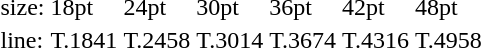<table style="margin-left:40px;">
<tr>
<td>size:</td>
<td>18pt</td>
<td>24pt</td>
<td>30pt</td>
<td>36pt</td>
<td>42pt</td>
<td>48pt</td>
</tr>
<tr>
<td>line:</td>
<td>T.1841</td>
<td>T.2458</td>
<td>T.3014</td>
<td>T.3674</td>
<td>T.4316</td>
<td>T.4958</td>
</tr>
</table>
